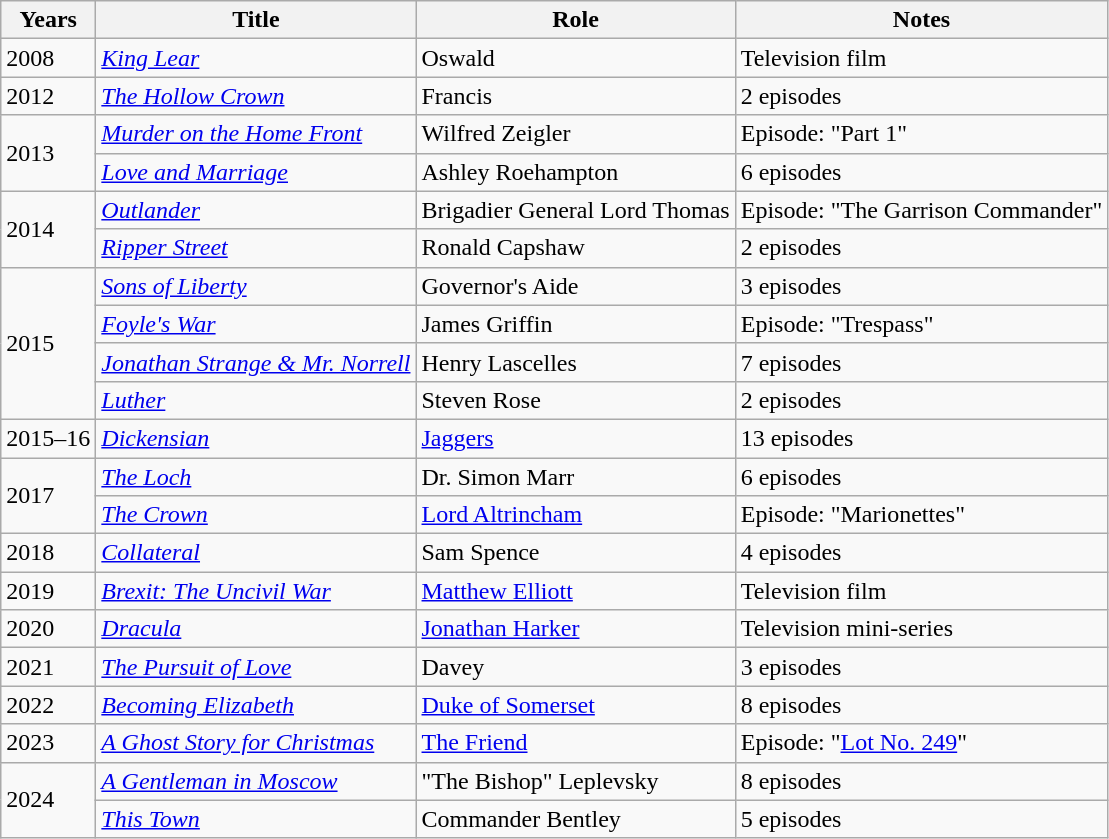<table class="wikitable">
<tr>
<th>Years</th>
<th>Title</th>
<th>Role</th>
<th>Notes</th>
</tr>
<tr>
<td>2008</td>
<td><em><a href='#'>King Lear</a></em></td>
<td>Oswald</td>
<td>Television film</td>
</tr>
<tr>
<td>2012</td>
<td><em><a href='#'>The Hollow Crown</a></em></td>
<td>Francis</td>
<td>2 episodes</td>
</tr>
<tr>
<td rowspan="2">2013</td>
<td><em><a href='#'>Murder on the Home Front</a></em></td>
<td>Wilfred Zeigler</td>
<td>Episode: "Part 1"</td>
</tr>
<tr>
<td><em><a href='#'>Love and Marriage</a></em></td>
<td>Ashley Roehampton</td>
<td>6 episodes</td>
</tr>
<tr>
<td rowspan="2">2014</td>
<td><em><a href='#'>Outlander</a></em></td>
<td>Brigadier General Lord Thomas</td>
<td>Episode: "The Garrison Commander"</td>
</tr>
<tr>
<td><em><a href='#'>Ripper Street</a></em></td>
<td>Ronald Capshaw</td>
<td>2 episodes</td>
</tr>
<tr>
<td rowspan="4">2015</td>
<td><em><a href='#'>Sons of Liberty</a></em></td>
<td>Governor's Aide</td>
<td>3 episodes</td>
</tr>
<tr>
<td><em><a href='#'>Foyle's War</a></em></td>
<td>James Griffin</td>
<td>Episode: "Trespass"</td>
</tr>
<tr>
<td><em><a href='#'>Jonathan Strange & Mr. Norrell</a></em></td>
<td>Henry Lascelles</td>
<td>7 episodes</td>
</tr>
<tr>
<td><em><a href='#'>Luther</a></em></td>
<td>Steven Rose</td>
<td>2 episodes</td>
</tr>
<tr>
<td>2015–16</td>
<td><em><a href='#'>Dickensian</a></em></td>
<td><a href='#'>Jaggers</a></td>
<td>13 episodes</td>
</tr>
<tr>
<td rowspan="2">2017</td>
<td><em><a href='#'>The Loch</a></em></td>
<td>Dr. Simon Marr</td>
<td>6 episodes</td>
</tr>
<tr>
<td><em><a href='#'>The Crown</a></em></td>
<td><a href='#'>Lord Altrincham</a></td>
<td>Episode: "Marionettes"</td>
</tr>
<tr>
<td>2018</td>
<td><em><a href='#'>Collateral</a></em></td>
<td>Sam Spence</td>
<td>4 episodes</td>
</tr>
<tr>
<td>2019</td>
<td><em><a href='#'>Brexit: The Uncivil War</a></em></td>
<td><a href='#'>Matthew Elliott</a></td>
<td>Television film</td>
</tr>
<tr>
<td>2020</td>
<td><em><a href='#'>Dracula</a></em></td>
<td><a href='#'>Jonathan Harker</a></td>
<td>Television mini-series</td>
</tr>
<tr>
<td>2021</td>
<td><em><a href='#'>The Pursuit of Love</a></em></td>
<td>Davey</td>
<td>3 episodes</td>
</tr>
<tr>
<td>2022</td>
<td><em><a href='#'>Becoming Elizabeth</a></em></td>
<td><a href='#'>Duke of Somerset</a></td>
<td>8 episodes</td>
</tr>
<tr>
<td>2023</td>
<td><em><a href='#'>A Ghost Story for Christmas</a></em></td>
<td><a href='#'>The Friend</a></td>
<td>Episode: "<a href='#'>Lot No. 249</a>"</td>
</tr>
<tr>
<td rowspan="2">2024</td>
<td><em><a href='#'>A Gentleman in Moscow</a></em></td>
<td>"The Bishop" Leplevsky</td>
<td>8 episodes</td>
</tr>
<tr>
<td><em><a href='#'>This Town</a></em></td>
<td>Commander Bentley</td>
<td>5 episodes</td>
</tr>
</table>
